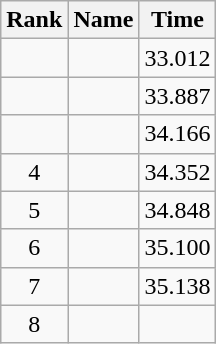<table class="sortable wikitable" style="text-align:center;">
<tr>
<th>Rank</th>
<th>Name</th>
<th>Time</th>
</tr>
<tr>
<td></td>
<td align=left></td>
<td>33.012</td>
</tr>
<tr>
<td></td>
<td align=left></td>
<td>33.887</td>
</tr>
<tr>
<td></td>
<td align=left></td>
<td>34.166</td>
</tr>
<tr>
<td>4</td>
<td align=left></td>
<td>34.352</td>
</tr>
<tr>
<td>5</td>
<td align=left></td>
<td>34.848</td>
</tr>
<tr>
<td>6</td>
<td align=left></td>
<td>35.100</td>
</tr>
<tr>
<td>7</td>
<td align=left></td>
<td>35.138</td>
</tr>
<tr>
<td>8</td>
<td align=left></td>
<td></td>
</tr>
</table>
